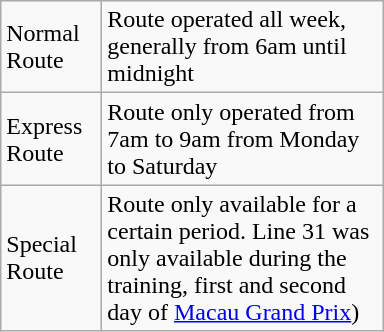<table class="wikitable">
<tr>
<td width=60>Normal Route</td>
<td width=180>Route operated all week, generally from 6am until midnight</td>
</tr>
<tr>
<td>Express Route</td>
<td>Route only operated from 7am to 9am from Monday to Saturday</td>
</tr>
<tr>
<td>Special Route</td>
<td>Route only available for a certain period. Line 31 was only available during the training, first and second day of <a href='#'>Macau Grand Prix</a>)</td>
</tr>
</table>
